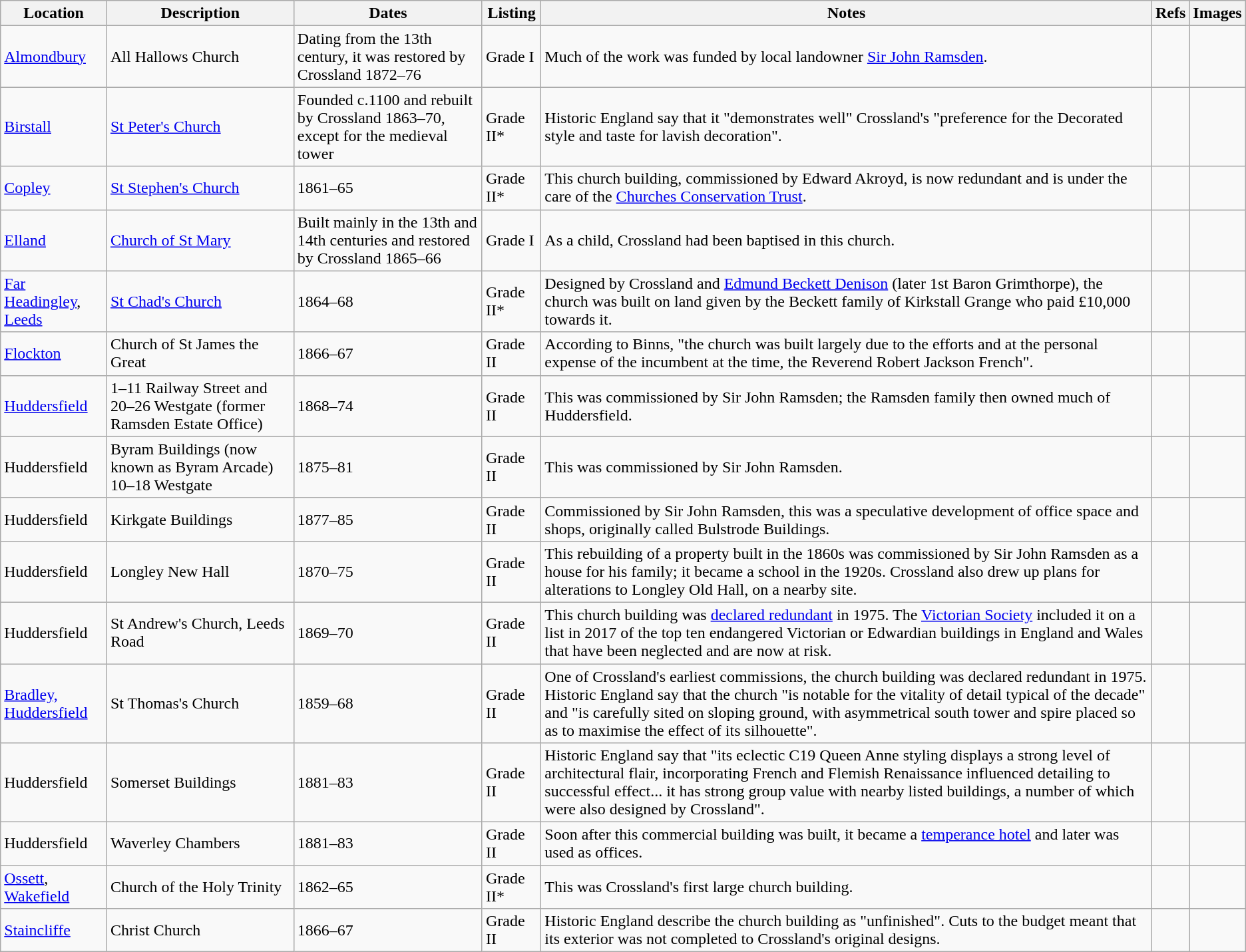<table class="wikitable sortable">
<tr>
<th>Location</th>
<th>Description</th>
<th>Dates</th>
<th>Listing</th>
<th>Notes</th>
<th>Refs</th>
<th>Images</th>
</tr>
<tr>
<td><a href='#'>Almondbury</a></td>
<td>All Hallows Church</td>
<td>Dating from the 13th century, it was restored by Crossland 1872–76</td>
<td>Grade I</td>
<td>Much of the work was funded by local landowner <a href='#'>Sir John Ramsden</a>.</td>
<td></td>
<td></td>
</tr>
<tr>
<td><a href='#'>Birstall</a></td>
<td><a href='#'>St Peter's Church</a></td>
<td>Founded c.1100 and rebuilt by Crossland 1863–70, except for the medieval tower</td>
<td>Grade II*</td>
<td>Historic England say that it "demonstrates well" Crossland's "preference for the Decorated style and taste for lavish decoration".</td>
<td></td>
<td></td>
</tr>
<tr>
<td><a href='#'>Copley</a></td>
<td><a href='#'>St Stephen's Church</a></td>
<td>1861–65</td>
<td>Grade II*</td>
<td>This church building, commissioned by Edward Akroyd, is now redundant and is under the care of the <a href='#'>Churches Conservation Trust</a>.</td>
<td></td>
<td></td>
</tr>
<tr>
<td><a href='#'>Elland</a></td>
<td><a href='#'>Church of St Mary</a></td>
<td>Built mainly in the 13th and 14th centuries and restored by Crossland 1865–66</td>
<td>Grade I</td>
<td>As a child, Crossland had been baptised in this church.</td>
<td></td>
<td></td>
</tr>
<tr>
<td><a href='#'>Far Headingley</a>, <a href='#'>Leeds</a></td>
<td><a href='#'>St Chad's Church</a></td>
<td>1864–68</td>
<td>Grade II*</td>
<td>Designed by Crossland and <a href='#'>Edmund Beckett Denison</a> (later 1st Baron Grimthorpe), the church was built on land given by the Beckett family of Kirkstall Grange who paid £10,000 towards it.</td>
<td></td>
<td></td>
</tr>
<tr>
<td><a href='#'>Flockton</a></td>
<td>Church of St James the Great</td>
<td>1866–67</td>
<td>Grade II</td>
<td>According to Binns, "the church was built largely due to the efforts and at the personal expense of the incumbent at the time, the Reverend Robert Jackson French".</td>
<td></td>
<td></td>
</tr>
<tr>
<td><a href='#'>Huddersfield</a></td>
<td>1–11 Railway Street and 20–26 Westgate (former Ramsden Estate Office)</td>
<td>1868–74</td>
<td>Grade II</td>
<td>This was commissioned by Sir John Ramsden; the Ramsden family then owned much of Huddersfield.</td>
<td></td>
<td></td>
</tr>
<tr>
<td>Huddersfield</td>
<td>Byram Buildings (now known as Byram Arcade) 10–18 Westgate</td>
<td>1875–81</td>
<td>Grade II</td>
<td>This was commissioned by Sir John Ramsden.</td>
<td></td>
<td></td>
</tr>
<tr>
<td>Huddersfield</td>
<td>Kirkgate Buildings</td>
<td>1877–85</td>
<td>Grade II</td>
<td>Commissioned by Sir John Ramsden, this was a speculative development of office space and shops, originally called Bulstrode Buildings.</td>
<td></td>
<td></td>
</tr>
<tr>
<td>Huddersfield</td>
<td>Longley New Hall</td>
<td>1870–75</td>
<td>Grade II</td>
<td>This rebuilding of a property built in the 1860s was commissioned by Sir John Ramsden as a house for his family; it became a school in the 1920s. Crossland also drew up plans for alterations to Longley Old Hall, on a nearby site.</td>
<td></td>
<td></td>
</tr>
<tr>
<td>Huddersfield</td>
<td>St Andrew's Church, Leeds Road</td>
<td>1869–70</td>
<td>Grade II</td>
<td>This church building was <a href='#'>declared redundant</a> in 1975. The <a href='#'>Victorian Society</a> included it on a list in 2017 of the top ten endangered Victorian or Edwardian buildings in England and Wales that have been neglected and are now at risk.</td>
<td></td>
<td></td>
</tr>
<tr>
<td><a href='#'>Bradley, Huddersfield</a></td>
<td>St Thomas's Church</td>
<td>1859–68</td>
<td>Grade II</td>
<td>One of Crossland's earliest commissions, the church building was declared redundant in 1975. Historic England say that the church "is notable for the vitality of detail typical of the decade" and "is carefully sited on sloping ground, with asymmetrical south tower and spire placed so as to maximise the effect of its silhouette".</td>
<td></td>
<td></td>
</tr>
<tr>
<td>Huddersfield</td>
<td>Somerset Buildings</td>
<td>1881–83</td>
<td>Grade II</td>
<td>Historic England say that "its eclectic C19 Queen Anne styling displays a strong level of architectural flair, incorporating French and Flemish Renaissance influenced detailing to successful effect... it has strong group value with nearby listed buildings, a number of which were also designed by Crossland".</td>
<td></td>
<td></td>
</tr>
<tr>
<td>Huddersfield</td>
<td>Waverley Chambers</td>
<td>1881–83</td>
<td>Grade II</td>
<td>Soon after this commercial building was built, it became a <a href='#'>temperance hotel</a> and later was used as offices.</td>
<td></td>
<td></td>
</tr>
<tr>
<td><a href='#'>Ossett</a>, <a href='#'>Wakefield</a></td>
<td>Church of the Holy Trinity</td>
<td>1862–65</td>
<td>Grade II*</td>
<td>This was Crossland's first large church building.</td>
<td></td>
<td></td>
</tr>
<tr>
<td><a href='#'>Staincliffe</a></td>
<td>Christ Church</td>
<td>1866–67</td>
<td>Grade II</td>
<td>Historic England describe the church building as "unfinished". Cuts to the budget meant that its exterior  was not completed to Crossland's original designs.</td>
<td></td>
<td></td>
</tr>
</table>
